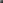<table border="1" cellpadding="2" cellspacing="0">
</table>
